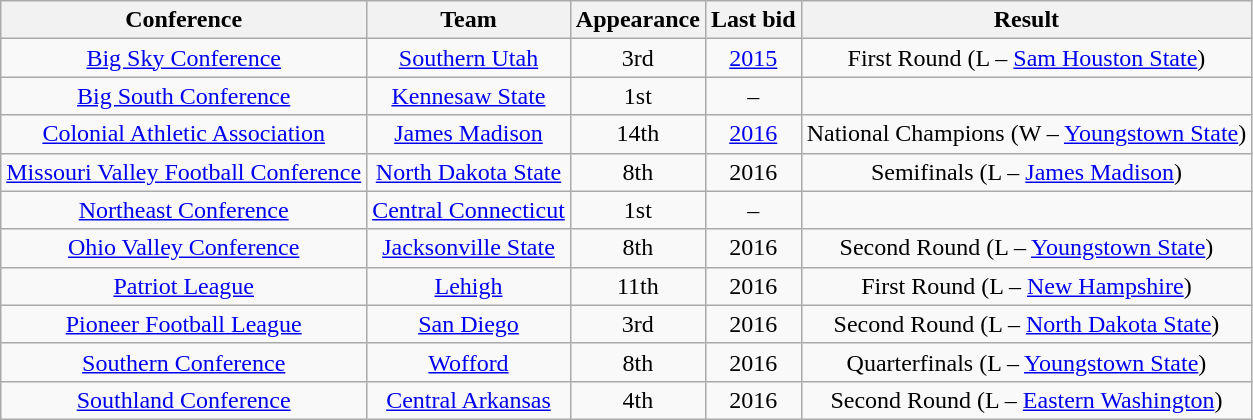<table class="wikitable sortable" style="text-align: center;">
<tr>
<th>Conference</th>
<th>Team</th>
<th data-sort-type="number">Appearance</th>
<th>Last bid</th>
<th>Result</th>
</tr>
<tr>
<td><a href='#'>Big Sky Conference</a></td>
<td><a href='#'>Southern Utah</a></td>
<td>3rd</td>
<td><a href='#'>2015</a></td>
<td>First Round (L – <a href='#'>Sam Houston State</a>)</td>
</tr>
<tr>
<td><a href='#'>Big South Conference</a></td>
<td><a href='#'>Kennesaw State</a></td>
<td>1st</td>
<td>–</td>
<td> </td>
</tr>
<tr>
<td><a href='#'>Colonial Athletic Association</a></td>
<td><a href='#'>James Madison</a></td>
<td>14th</td>
<td><a href='#'>2016</a></td>
<td>National Champions (W – <a href='#'>Youngstown State</a>)</td>
</tr>
<tr>
<td><a href='#'>Missouri Valley Football Conference</a></td>
<td><a href='#'>North Dakota State</a></td>
<td>8th</td>
<td>2016</td>
<td>Semifinals (L – <a href='#'>James Madison</a>)</td>
</tr>
<tr>
<td><a href='#'>Northeast Conference</a></td>
<td><a href='#'>Central Connecticut</a></td>
<td>1st</td>
<td>–</td>
<td> </td>
</tr>
<tr>
<td><a href='#'>Ohio Valley Conference</a></td>
<td><a href='#'>Jacksonville State</a></td>
<td>8th</td>
<td>2016</td>
<td>Second Round (L – <a href='#'>Youngstown State</a>)</td>
</tr>
<tr>
<td><a href='#'>Patriot League</a></td>
<td><a href='#'>Lehigh</a></td>
<td>11th</td>
<td>2016</td>
<td>First Round (L – <a href='#'>New Hampshire</a>)</td>
</tr>
<tr>
<td><a href='#'>Pioneer Football League</a></td>
<td><a href='#'>San Diego</a></td>
<td>3rd</td>
<td>2016</td>
<td>Second Round (L – <a href='#'>North Dakota State</a>)</td>
</tr>
<tr>
<td><a href='#'>Southern Conference</a></td>
<td><a href='#'>Wofford</a></td>
<td>8th</td>
<td>2016</td>
<td>Quarterfinals (L – <a href='#'>Youngstown State</a>)</td>
</tr>
<tr>
<td><a href='#'>Southland Conference</a></td>
<td><a href='#'>Central Arkansas</a></td>
<td>4th</td>
<td>2016</td>
<td>Second Round (L – <a href='#'>Eastern Washington</a>)</td>
</tr>
</table>
